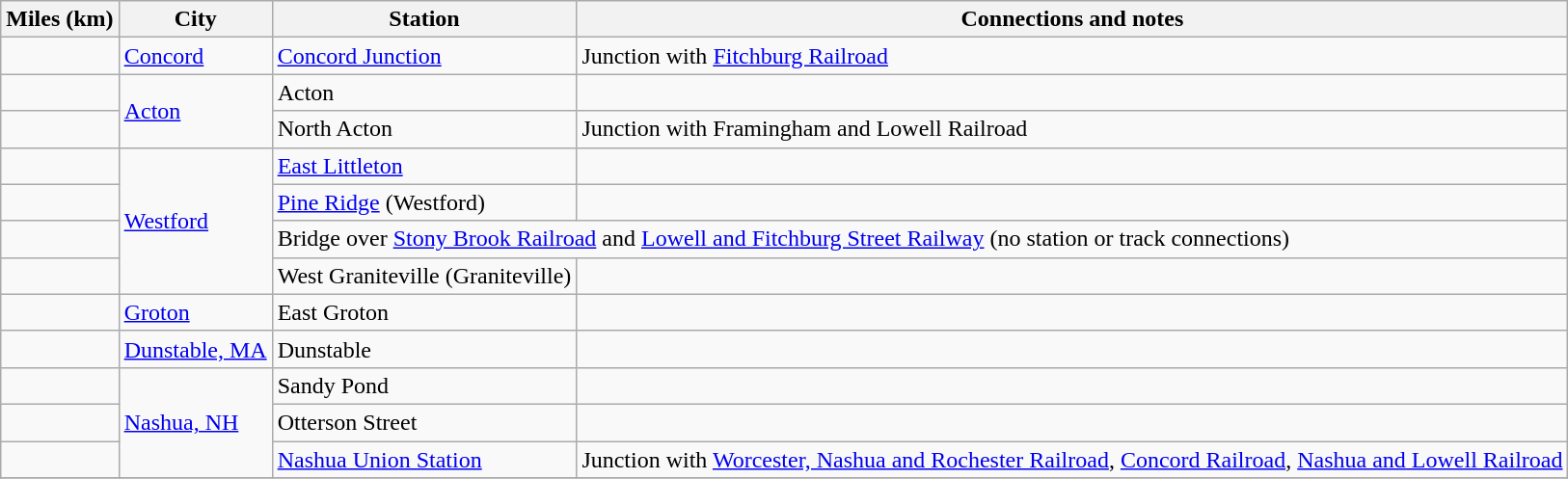<table class="wikitable">
<tr>
<th>Miles (km)</th>
<th>City</th>
<th>Station</th>
<th>Connections and notes</th>
</tr>
<tr>
<td></td>
<td><a href='#'>Concord</a></td>
<td><a href='#'>Concord Junction</a></td>
<td>Junction with <a href='#'>Fitchburg Railroad</a></td>
</tr>
<tr>
<td></td>
<td rowspan=2><a href='#'>Acton</a></td>
<td>Acton</td>
<td></td>
</tr>
<tr>
<td></td>
<td>North Acton</td>
<td>Junction with Framingham and Lowell Railroad</td>
</tr>
<tr>
<td></td>
<td rowspan="4"><a href='#'>Westford</a></td>
<td><a href='#'>East Littleton</a></td>
<td></td>
</tr>
<tr>
<td></td>
<td><a href='#'>Pine Ridge</a> (Westford)</td>
<td></td>
</tr>
<tr>
<td></td>
<td colspan=2>Bridge over <a href='#'>Stony Brook Railroad</a> and <a href='#'>Lowell and Fitchburg Street Railway</a> (no station or track connections)</td>
</tr>
<tr>
<td></td>
<td>West Graniteville (Graniteville)</td>
<td></td>
</tr>
<tr>
<td></td>
<td><a href='#'>Groton</a></td>
<td>East Groton</td>
<td></td>
</tr>
<tr>
<td></td>
<td><a href='#'>Dunstable, MA</a></td>
<td>Dunstable</td>
<td></td>
</tr>
<tr>
<td></td>
<td rowspan=3><a href='#'>Nashua, NH</a></td>
<td>Sandy Pond</td>
<td></td>
</tr>
<tr>
<td></td>
<td>Otterson Street</td>
<td></td>
</tr>
<tr>
<td></td>
<td><a href='#'>Nashua Union Station</a></td>
<td>Junction with <a href='#'>Worcester, Nashua and Rochester Railroad</a>, <a href='#'>Concord Railroad</a>, <a href='#'>Nashua and Lowell Railroad</a></td>
</tr>
<tr>
</tr>
</table>
